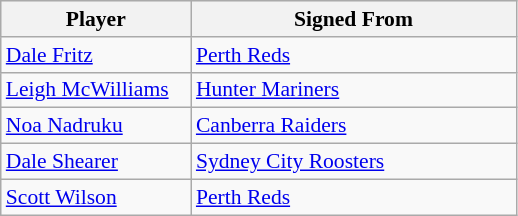<table class="wikitable" style="font-size:90%">
<tr style="background:#efefef;">
<th style="width:120px;">Player</th>
<th style="width:210px;">Signed From</th>
</tr>
<tr>
<td><a href='#'>Dale Fritz</a></td>
<td> <a href='#'>Perth Reds</a></td>
</tr>
<tr>
<td><a href='#'>Leigh McWilliams</a></td>
<td> <a href='#'>Hunter Mariners</a></td>
</tr>
<tr>
<td><a href='#'>Noa Nadruku</a></td>
<td> <a href='#'>Canberra Raiders</a></td>
</tr>
<tr>
<td><a href='#'>Dale Shearer</a></td>
<td> <a href='#'>Sydney City Roosters</a></td>
</tr>
<tr>
<td><a href='#'>Scott Wilson</a></td>
<td> <a href='#'>Perth Reds</a></td>
</tr>
</table>
